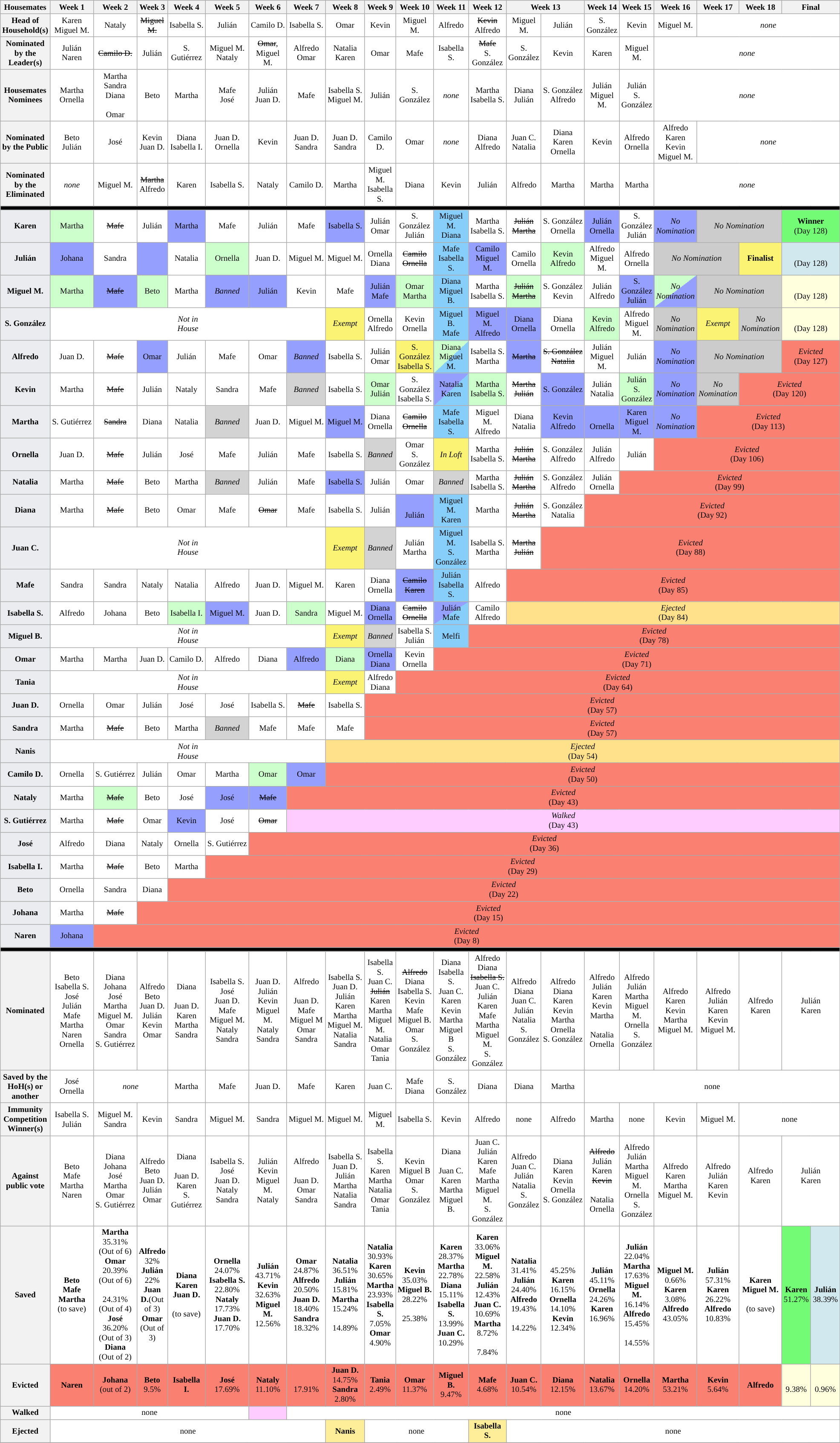<table border="0" style="background:#ffffff; text-align:center; font-size:80%; width:auto;" align="top" class="wikitable">
<tr>
<th style="width:8%">Housemates</th>
<th style="width:8%">Week 1</th>
<th style="width:8%">Week 2</th>
<th style="width:8%">Week 3</th>
<th style="width:8%">Week 4</th>
<th style="width:8%">Week 5</th>
<th style="width:8%">Week 6</th>
<th style="width:8%">Week 7</th>
<th style="width:8%">Week 8</th>
<th style="width:8%">Week 9</th>
<th style="width:8%">Week 10</th>
<th style="width:8%">Week 11</th>
<th style="width:8%">Week 12</th>
<th style="width:8%" colspan="2">Week 13</th>
<th style="width:8%">Week 14</th>
<th style="width:8%">Week 15</th>
<th style="width:8%">Week 16</th>
<th style="width:8%">Week 17</th>
<th style="width:8%">Week 18</th>
<th colspan="2" scope="col" style="width:6%;">Final</th>
</tr>
<tr>
<th>Head of Household(s)</th>
<td>Karen<br>Miguel M.</td>
<td>Nataly</td>
<td><s>Miguel M.</s></td>
<td>Isabella S.</td>
<td>Julián</td>
<td>Camilo D.</td>
<td>Isabella S.</td>
<td>Omar</td>
<td>Kevin</td>
<td>Miguel M.</td>
<td>Alfredo</td>
<td><s>Kevin</s> Alfredo</td>
<td>Miguel M.</td>
<td>Julián</td>
<td>S. González</td>
<td>Kevin</td>
<td>Miguel M.</td>
<td colspan=4><em>none</em></td>
</tr>
<tr>
<th>Nominated by the Leader(s)</th>
<td>Julián<br>Naren</td>
<td><s>Camilo D.</s></td>
<td>Julián</td>
<td>S. Gutiérrez</td>
<td>Miguel M.<br>Nataly</td>
<td><s>Omar</s>, Miguel M.</td>
<td>Alfredo<br>Omar</td>
<td>Natalia<br>Karen</td>
<td>Omar</td>
<td>Mafe</td>
<td>Isabella S.</td>
<td><s>Mafe</s><br>S. González</td>
<td>S. González</td>
<td>Kevin</td>
<td>Karen</td>
<td>Miguel M.</td>
<td colspan=5><em>none</em></td>
</tr>
<tr>
<th>Housemates Nominees</th>
<td>Martha<br>Ornella</td>
<td>Martha<br>Sandra<br>Diana<br><br>Omar</td>
<td>Beto</td>
<td>Martha</td>
<td>Mafe<br>José</td>
<td>Julián<br>Juan D.</td>
<td>Mafe</td>
<td>Isabella S.<br>Miguel M.</td>
<td>Julián</td>
<td>S. González</td>
<td><em>none</em></td>
<td>Martha<br>Isabella S.</td>
<td>Diana<br>Julián</td>
<td nowrap>S. González<br>Alfredo</td>
<td>Julián<br>Miguel M.</td>
<td>Julián<br>S. González</td>
<td colspan=5><em>none</em></td>
</tr>
<tr>
<th>Nominated by the Public</th>
<td>Beto<br>Julián</td>
<td>José</td>
<td>Kevin<br>Juan D.</td>
<td>Diana<br>Isabella I.</td>
<td>Juan D.<br>Ornella</td>
<td>Kevin</td>
<td>Juan D.<br>Sandra</td>
<td>Juan D.<br>Sandra</td>
<td>Camilo D.</td>
<td>Omar</td>
<td><em>none</em></td>
<td>Diana<br>Alfredo</td>
<td>Juan C.<br>Natalia</td>
<td>Diana<br>Karen<br>Ornella</td>
<td>Kevin</td>
<td>Alfredo<br>Ornella</td>
<td>Alfredo<br>Karen<br>Kevin<br>Miguel M.</td>
<td colspan=4><em>none</em></td>
</tr>
<tr>
<th>Nominated by the Eliminated</th>
<td><em>none</em></td>
<td>Miguel M.</td>
<td><s>Martha</s><br>Alfredo</td>
<td>Karen</td>
<td>Isabella S.</td>
<td>Nataly</td>
<td>Camilo D.</td>
<td>Martha</td>
<td>Miguel M.<br>Isabella S.</td>
<td>Diana</td>
<td>Kevin</td>
<td>Julián</td>
<td>Alfredo</td>
<td>Martha</td>
<td>Martha</td>
<td>Martha</td>
<td colspan=5><em>none</em></td>
</tr>
<tr>
<th colspan="22" style="background:black"></th>
</tr>
<tr>
<td style="background:#EAECF0"><strong>Karen</strong></td>
<td style="background:#CCFFCC;">Martha</td>
<td><s>Mafe</s></td>
<td>Julián</td>
<td style="background:#959FFD">Martha</td>
<td>Mafe</td>
<td>Julián</td>
<td>Mafe</td>
<td style="background:#959FFD">Isabella S.</td>
<td>Julián<br>Omar</td>
<td>S. González<br>Julián</td>
<td bgcolor=#87CEFA>Miguel M.<br>Diana</td>
<td>Martha<br>Isabella S.</td>
<td><s>Julián<br>Martha</s></td>
<td>S. González<br>Ornella</td>
<td style="background:#959FFD">Julián<br>Ornella</td>
<td>S. González<br>Julián</td>
<td style="background:#959FFD"><em>No Nomination</em></td>
<td colspan=2 style="background:#CCCCCC;"><em>No Nomination</em></td>
<td colspan=2 style="background:#73FB76;"><strong>Winner</strong><br>(Day 128)</td>
</tr>
<tr>
<td style="background:#EAECF0"><strong>Julián</strong></td>
<td style="background:#959FFD">Johana</td>
<td>Sandra</td>
<td style="background:#959FFD"></td>
<td>Natalia</td>
<td style="background:#CCFFCC;">Ornella</td>
<td>Juan D.</td>
<td>Miguel M.</td>
<td>Miguel M.</td>
<td>Ornella<br>Diana</td>
<td><s>Camilo<br>Ornella</s></td>
<td bgcolor=#87CEFA>Mafe<br>Isabella S.</td>
<td style="background:#959FFD">Camilo<br>Miguel M.</td>
<td>Camilo<br>Ornella</td>
<td style="background:#CCFFCC;">Kevin<br>Alfredo</td>
<td>Alfredo<br>Miguel M.</td>
<td>Alfredo<br>Ornella</td>
<td colspan=2 style="background:#CCCCCC;"><em>No Nomination</em></td>
<td style="background:#FBF373"><strong>Finalist</strong></td>
<td colspan=2 style="background:#D1E8EF;"><br>(Day 128)</td>
</tr>
<tr>
<td style="background:#EAECF0"><strong>Miguel M.</strong></td>
<td style="background:#CCFFCC;">Martha</td>
<td style="background:#959FFD"><s>Mafe</s></td>
<td style="background:#CCFFCC;">Beto</td>
<td>Martha</td>
<td style="background:#959FFD"><em>Banned</em></td>
<td style="background:#959FFD">Julián</td>
<td>Kevin</td>
<td>Mafe</td>
<td style="background:#959FFD">Julián<br>Mafe</td>
<td style="background:#CCFFCC;">Omar<br>Martha</td>
<td bgcolor=#87CEFA>Diana<br>Miguel B.</td>
<td>Martha<br>Isabella S.</td>
<td style="background:#CCFFCC;"><s>Julián<br>Martha</s></td>
<td>S. González<br>Kevin</td>
<td>Julián<br>Alfredo</td>
<td style="background:#959FFD">S. González<br>Julián</td>
<td style="background-image: linear-gradient(to right bottom, #CCFFCC 50%, #959FFD 50%);"><em>No Nomination</em></td>
<td colspan=2 style="background:#CCCCCC;"><em>No Nomination</em></td>
<td colspan=2 style="background:#FFFFDD;"><br>(Day 128)</td>
</tr>
<tr>
<td style="background:#EAECF0"><strong>S. González</strong></td>
<td colspan="7" style="background:white"><em>Not in<br>House</em></td>
<td style="background:#FBF373"><em>Exempt</em></td>
<td>Ornella<br>Alfredo</td>
<td>Kevin<br>Ornella</td>
<td bgcolor=#87CEFA>Miguel B.<br>Mafe</td>
<td style="background:#959FFD">Miguel M.<br>Alfredo</td>
<td style="background:#959FFD">Diana<br>Ornella</td>
<td>Diana<br>Ornella</td>
<td style="background:#CCFFCC;">Kevin<br>Alfredo</td>
<td>Alfredo<br>Miguel M.</td>
<td style="background:#CCCCCC;"><em>No Nomination</em></td>
<td style="background:#FBF373"><em>Exempt</em></td>
<td style="background:#CCCCCC;"><em>No Nomination</em></td>
<td colspan=2 style="background:#FFFFDD;"><br>(Day 128)</td>
</tr>
<tr>
<td style="background:#EAECF0"><strong>Alfredo</strong></td>
<td>Juan D.</td>
<td><s>Mafe</s></td>
<td style="background:#959FFD">Omar</td>
<td>Julián</td>
<td>Mafe</td>
<td>Omar</td>
<td style="background:#959FFD"><em>Banned</em></td>
<td>Isabella S.</td>
<td>Julián<br>Omar</td>
<td style="background:#FBF373">S. González<br>Isabella S.</td>
<td style="background-image: linear-gradient(to right bottom, #CCFFCC 50%, #87CEFA 50%);">Diana<br>Miguel M.</td>
<td>Isabella S.<br>Martha</td>
<td style="background:#959FFD"><s>Martha<br></s></td>
<td><s>S. González<br>Natalia</s></td>
<td>Julián<br>Miguel M.</td>
<td>Julián<br></td>
<td style="background:#959FFD"><em>No Nomination</em></td>
<td colspan=2 style="background:#CCCCCC;"><em>No Nomination</em></td>
<td colspan="19" style="background:#FA8072"><em>Evicted</em> <br> (Day 127)</td>
</tr>
<tr>
<td style="background:#EAECF0"><strong>Kevin</strong></td>
<td>Martha</td>
<td><s>Mafe</s></td>
<td>Julián</td>
<td>Nataly</td>
<td>Sandra</td>
<td>Mafe</td>
<td bgcolor="lightgray"><em>Banned</em></td>
<td>Isabella S.</td>
<td style="background:#CCFFCC;">Omar<br>Julián</td>
<td>S. González<br>Isabella S.</td>
<td style="background-image: linear-gradient(to right bottom, #959FFD 50%, #87CEFA 50%);">Natalia<br>Karen</td>
<td style="background:#CCFFCC;">Martha<br>Isabella S.</td>
<td><s>Martha<br>Julián</s></td>
<td style="background:#959FFD">S. González</td>
<td>Julián<br>Natalia</td>
<td style="background:#CCFFCC;">Julián<br>S. González</td>
<td style="background:#959FFD"><em>No Nomination</em></td>
<td style="background:#CCCCCC;"><em>No Nomination</em></td>
<td colspan="19" style="background:#FA8072"><em>Evicted</em> <br> (Day 120)</td>
</tr>
<tr>
<td style="background:#EAECF0"><strong>Martha</strong></td>
<td Nowrap>S. Gutiérrez</td>
<td><s>Sandra</s></td>
<td>Diana</td>
<td>Natalia</td>
<td bgcolor="lightgray"><em>Banned</em></td>
<td>Juan D.</td>
<td>Miguel M.</td>
<td style="background:#959FFD">Miguel M.</td>
<td>Diana<br>Ornella</td>
<td><s>Camilo<br>Ornella</s></td>
<td bgcolor=#87CEFA>Mafe<br>Isabella S.</td>
<td>Miguel M.<br>Alfredo</td>
<td>Diana<br>Natalia</td>
<td style="background:#959FFD">Kevin<br>Alfredo</td>
<td style="background:#959FFD"><br>Ornella</td>
<td style="background:#959FFD">Karen<br>Miguel M.</td>
<td style="background:#959FFD"><em>No Nomination</em></td>
<td colspan="19" style="background:#FA8072"><em>Evicted</em> <br> (Day 113)</td>
</tr>
<tr>
<td style="background:#EAECF0"><strong>Ornella</strong></td>
<td nowrap>Juan D.</td>
<td><s>Mafe</s></td>
<td>Julián</td>
<td>José</td>
<td>Mafe</td>
<td>Julián</td>
<td>Mafe</td>
<td>Isabella S.</td>
<td bgcolor="lightgray"><em>Banned</em></td>
<td>Omar<br>S. González</td>
<td style="background:#FBF373"><em>In Loft</em></td>
<td>Martha<br>Isabella S.</td>
<td><s>Julián<br>Martha</s></td>
<td>S. González<br>Alfredo</td>
<td>Julián<br>Alfredo</td>
<td>Julián<br></td>
<td colspan="19" style="background:#FA8072"><em>Evicted</em> <br> (Day 106)</td>
</tr>
<tr>
<td style="background:#EAECF0"><strong>Natalia</strong></td>
<td>Martha</td>
<td><s>Mafe</s></td>
<td>Beto</td>
<td>Martha</td>
<td bgcolor="lightgray"><em>Banned</em></td>
<td>Julián</td>
<td>Mafe</td>
<td style="background:#959FFD">Isabella S.</td>
<td>Julián<br></td>
<td>Omar<br></td>
<td bgcolor="lightgray"><em>Banned</em></td>
<td>Martha<br>Isabella S.</td>
<td><s>Julián<br>Martha</s></td>
<td nowrap>S. González<br>Alfredo</td>
<td>Julián<br>Ornella</td>
<td colspan="19" style="background:#FA8072"><em>Evicted</em> <br> (Day 99)</td>
</tr>
<tr>
<td style="background:#EAECF0"><strong>Diana</strong></td>
<td>Martha</td>
<td><s>Mafe</s></td>
<td>Beto</td>
<td>Omar</td>
<td>Mafe</td>
<td><s>Omar</s></td>
<td>Mafe</td>
<td>Isabella S.</td>
<td>Julián<br></td>
<td style="background:#959FFD"><br>Julián</td>
<td bgcolor=#87CEFA>Miguel M.<br>Karen</td>
<td>Martha<br></td>
<td><s>Julián<br>Martha</s></td>
<td nowrap>S. González<br>Natalia</td>
<td colspan="19" style="background:#FA8072"><em>Evicted</em> <br> (Day 92)</td>
</tr>
<tr>
<td style="background:#EAECF0"><strong>Juan C.</strong></td>
<td colspan="7" style="background:white"><em>Not in<br>House</em></td>
<td style="background:#FBF373"><em>Exempt</em></td>
<td bgcolor="lightgray"><em>Banned</em></td>
<td>Julián<br>Martha</td>
<td bgcolor=#87CEFA>Miguel M.<br>S. González</td>
<td Nowrap>Isabella S.<br>Martha</td>
<td><s>Martha<br>Julián</s></td>
<td colspan="19" style="background:#FA8072"><em>Evicted</em> <br> (Day 88)</td>
</tr>
<tr>
<td style="background:#EAECF0"><strong>Mafe</strong></td>
<td>Sandra</td>
<td>Sandra</td>
<td>Nataly</td>
<td>Natalia</td>
<td>Alfredo</td>
<td>Juan D.</td>
<td Nowrap>Miguel M.</td>
<td>Karen</td>
<td>Diana<br>Ornella</td>
<td style="background:#959FFD"><s>Camilo<br>Karen</s></td>
<td bgcolor=#87CEFA>Julián<br>Isabella S.</td>
<td>Alfredo<br></td>
<td colspan="19" style="background:#FA8072"><em>Evicted</em> <br> (Day 85)</td>
</tr>
<tr>
<td style="background:#EAECF0"><strong>Isabella S.</strong></td>
<td>Alfredo</td>
<td>Johana</td>
<td>Beto</td>
<td style="background:#CCFFCC;">Isabella I.</td>
<td style="background:#959FFD">Miguel M.</td>
<td>Juan D.</td>
<td style="background:#CCFFCC;">Sandra</td>
<td>Miguel M.</td>
<td style="background:#959FFD">Diana<br>Ornella</td>
<td><s>Camilo<br>Ornella</s></td>
<td style="background-image: linear-gradient(to right bottom, #959FFD 50%, #87CEFA 50%);">Julián<br>Mafe</td>
<td>Camilo<br>Alfredo</td>
<td colspan="19" style="background:#ffe08b" color:black; text-align:center;"><em>Ejected</em> <br> (Day 84)</td>
</tr>
<tr>
<td style="background:#EAECF0"><strong>Miguel B.</strong></td>
<td colspan="7" style="background:white"><em>Not in<br>House</em></td>
<td style="background:#FBF373"><em>Exempt</em></td>
<td bgcolor="lightgray"><em>Banned</em></td>
<td Nowrap>Isabella S.<br>Julián</td>
<td bgcolor=#87CEFA>Melfi<br></td>
<td colspan="19" style="background:#FA8072"><em>Evicted</em> <br> (Day 78)</td>
</tr>
<tr>
<td style="background:#EAECF0"><strong>Omar</strong></td>
<td>Martha</td>
<td>Martha</td>
<td Nowrap>Juan D.</td>
<td Nowrap>Camilo D.</td>
<td>Alfredo</td>
<td>Diana</td>
<td style="background:#959FFD">Alfredo</td>
<td style="background:#CCFFCC;">Diana</td>
<td style="background:#959FFD">Ornella<br>Diana</td>
<td>Kevin<br>Ornella</td>
<td colspan="19" style="background:#FA8072"><em>Evicted</em> <br> (Day 71)</td>
</tr>
<tr>
<td style="background:#EAECF0"><strong>Tania</strong></td>
<td colspan="7" style="background:white"><em>Not in<br>House</em></td>
<td style="background:#FBF373"><em>Exempt</em></td>
<td>Alfredo<br>Diana</td>
<td colspan="19" style="background:#FA8072"><em>Evicted</em> <br> (Day 64)</td>
</tr>
<tr>
<td style="background:#EAECF0"><strong>Juan D.</strong></td>
<td>Ornella</td>
<td>Omar</td>
<td>Julián</td>
<td>José</td>
<td>José</td>
<td Nowrap>Isabella S.</td>
<td><s>Mafe</s></td>
<td Nowrap>Isabella S.</td>
<td colspan="19" style="background:#FA8072"><em>Evicted</em> <br> (Day 57)</td>
</tr>
<tr>
<td style="background:#EAECF0"><strong>Sandra</strong></td>
<td>Martha</td>
<td><s>Mafe</s></td>
<td>Beto</td>
<td>Martha</td>
<td bgcolor="lightgray"><em>Banned</em></td>
<td>Mafe</td>
<td>Mafe</td>
<td>Mafe</td>
<td colspan="19" style="background:#FA8072"><em>Evicted</em> <br> (Day 57)</td>
</tr>
<tr>
<td style="background:#EAECF0"><strong>Nanis</strong></td>
<td colspan="7" style="background:white"><em>Not in<br>House</em></td>
<td colspan="19" style="background:#ffe08b" color:black; text-align:center;"><em>Ejected</em> <br> (Day 54)</td>
</tr>
<tr>
<td style="background:#EAECF0"><strong>Camilo D.</strong></td>
<td>Ornella</td>
<td nowrap>S. Gutiérrez</td>
<td>Julián</td>
<td>Omar</td>
<td>Martha</td>
<td style="background:#CCFFCC;">Omar</td>
<td style="background:#959FFD">Omar</td>
<td colspan="19" style="background:#FA8072"><em>Evicted</em> <br> (Day 50)</td>
</tr>
<tr>
<td style="background:#EAECF0"><strong>Nataly</strong></td>
<td>Martha</td>
<td style="background:#CCFFCC;"><s>Mafe</s></td>
<td>Beto</td>
<td>José</td>
<td style="background:#959FFD">José</td>
<td style="background:#959FFD"><s>Mafe</s></td>
<td colspan="19" style="background:#FA8072"><em>Evicted</em> <br> (Day 43)</td>
</tr>
<tr>
<td style="background:#EAECF0"><strong>S. Gutiérrez</strong></td>
<td>Martha</td>
<td><s>Mafe</s></td>
<td>Omar</td>
<td style="background:#959FFD">Kevin</td>
<td>José</td>
<td><s>Omar</s></td>
<td colspan="19" style="background:#fcf;"; color:black; text-align:center;"><em>Walked</em> <br> (Day 43)</td>
</tr>
<tr>
<td style="background:#EAECF0"><strong>José</strong></td>
<td>Alfredo</td>
<td>Diana</td>
<td>Nataly</td>
<td>Ornella</td>
<td nowrap>S. Gutiérrez</td>
<td colspan="19" style="background:#FA8072"><em>Evicted</em> <br> (Day 36)</td>
</tr>
<tr>
<td style="background:#EAECF0"><strong>Isabella I.</strong></td>
<td>Martha</td>
<td><s>Mafe</s></td>
<td>Beto</td>
<td>Martha</td>
<td colspan="19" style="background:#FA8072"><em>Evicted</em> <br> (Day 29)</td>
</tr>
<tr>
<td style="background:#EAECF0"><strong>Beto</strong></td>
<td>Ornella</td>
<td>Sandra</td>
<td>Diana</td>
<td colspan="19" style="background:#FA8072"><em>Evicted</em> <br> (Day 22)</td>
</tr>
<tr>
<td style="background:#EAECF0"><strong>Johana</strong></td>
<td>Martha</td>
<td><s>Mafe</s></td>
<td colspan="19" style="background:#FA8072"><em>Evicted</em> <br> (Day 15)</td>
</tr>
<tr>
<td style="background:#EAECF0"><strong>Naren</strong></td>
<td style="background:#959FFD">Johana</td>
<td colspan="20" style="background:#FA8072"><em>Evicted</em> <br> (Day 8)</td>
</tr>
<tr>
<th colspan="22" style="background:black"></th>
</tr>
<tr>
<th>Nominated</th>
<td>Beto<br>Isabella S.<br>José<br>Julián<br>Mafe<br>Martha<br>Naren<br>Ornella</td>
<td>Diana<br>Johana<br>José<br>Martha<br>Miguel M.<br>Omar<br>Sandra<br>S. Gutiérrez</td>
<td>Alfredo<br>Beto<br>Juan D.<br>Julián<br>Kevin<br>Omar</td>
<td>Diana<br><br>Juan D.<br>Karen<br>Martha<br>Sandra<br></td>
<td>Isabella S.<br>José<br>Juan D.<br>Mafe<br>Miguel M.<br>Nataly<br>Sandra</td>
<td>Juan D.<br>Julián<br>Kevin<br>Miguel M.<br>Nataly<br>Sandra</td>
<td>Alfredo<br><br>Juan D.<br>Mafe<br>Miguel M<br>Omar<br>Sandra</td>
<td Nowrap>Isabella S.<br>Juan D.<br>Julián<br>Karen<br>Martha<br>Miguel M.<br>Natalia<br>Sandra</td>
<td>Isabella S.<br>Juan C.<br><s>Julián</s><br>Karen<br>Martha<br>Miguel M.<br>Natalia<br>Omar<br>Tania</td>
<td><s>Alfredo</s><br>Diana<br>Isabella S.<br>Kevin<br>Mafe<br>Miguel B.<br>Omar<br>S. González</td>
<td>Diana<br>Isabella S.<br>Juan C.<br>Karen<br>Kevin<br>Martha<br>Miguel B<br>S. González</td>
<td>Alfredo<br>Diana<br><s>Isabella S.</s><br>Juan C.<br>Julián<br>Karen<br>Mafe<br>Martha<br>Miguel M.<br>S. González</td>
<td>Alfredo<br>Diana<br>Juan C.<br>Julián<br>Natalia<br>S. González</td>
<td>Alfredo<br>Diana<br>Karen<br>Kevin<br>Martha<br>Ornella<br>S. González</td>
<td>Alfredo<br>Julián<br>Karen<br>Kevin<br>Martha<br><br>Natalia<br>Ornella</td>
<td>Alfredo<br>Julián<br>Martha<br>Miguel M.<br>Ornella<br>S. González</td>
<td>Alfredo<br>Karen<br>Kevin<br>Martha<br>Miguel M.</td>
<td>Alfredo<br>Julián<br>Karen<br>Kevin<br>Miguel M.</td>
<td>Alfredo<br>Karen<br><br></td>
<td colspan=2>Julián<br>Karen<br><br></td>
</tr>
<tr>
<th>Saved by the HoH(s) or another</th>
<td>José<br>Ornella</td>
<td colspan=2><em>none</td>
<td>Martha</td>
<td>Mafe</td>
<td>Juan D.</td>
<td>Mafe</td>
<td>Karen</td>
<td>Juan C.</td>
<td>Mafe<br>Diana</td>
<td>S. González</td>
<td>Diana</td>
<td>Diana</td>
<td>Martha</td>
<td colspan=7></em>none<em></td>
</tr>
<tr>
<th>Immunity Competition Winner(s)</th>
<td>Isabella S.<br>Julián</td>
<td>Miguel M.<br>Sandra</td>
<td>Kevin</td>
<td>Sandra</td>
<td>Miguel M.</td>
<td>Sandra</td>
<td>Miguel M.</td>
<td>Miguel M.</td>
<td>Miguel M.</td>
<td>Isabella S.</td>
<td>Kevin</td>
<td>Alfredo</td>
<td></em>none<em></td>
<td>Alfredo</td>
<td>Martha</td>
<td></em>none<em></td>
<td>Kevin</td>
<td>Miguel M.</td>
<td colspan=3></em>none<em></td>
</tr>
<tr>
<th>Against public vote</th>
<td>Beto<br>Mafe<br>Martha<br>Naren</td>
<td>Diana<br>Johana<br>José<br>Martha<br>Omar<br>S. Gutiérrez</td>
<td>Alfredo<br>Beto<br>Juan D.<br>Julián<br>Omar</td>
<td>Diana<br><br>Juan D.<br>Karen<br>S. Gutiérrez</td>
<td>Isabella S.<br>José<br>Juan D.<br>Nataly<br>Sandra</td>
<td>Julián<br>Kevin<br>Miguel M.<br>Nataly</td>
<td>Alfredo<br><br>Juan D.<br>Omar<br>Sandra</td>
<td>Isabella S.<br>Juan D.<br>Julián<br>Martha<br>Natalia<br>Sandra</td>
<td>Isabella S.<br>Karen<br>Martha<br>Natalia<br>Omar<br>Tania</td>
<td>Kevin<br>Miguel B<br>Omar<br>S. González</td>
<td>Diana<br><br>Juan C.<br>Karen<br>Martha<br>Miguel B.</td>
<td>Juan C.<br>Julián<br>Karen<br>Mafe<br>Martha<br>Miguel M.<br>S. González</td>
<td>Alfredo<br>Juan C.<br>Julián<br>Natalia<br>S. González</td>
<td>Diana<br>Karen<br>Kevin<br>Ornella<br>S. González</td>
<td><s>Alfredo</s><br>Julián<br>Karen<br><s>Kevin</s><br><s></s><br>Natalia<br>Ornella</td>
<td>Alfredo<br>Julián<br>Martha<br>Miguel M.<br>Ornella<br>S. González</td>
<td>Alfredo<br>Karen<br>Martha<br>Miguel M.</td>
<td>Alfredo<br>Julián<br>Karen<br>Kevin</td>
<td>Alfredo<br>Karen<br><br></td>
<td colspan=2>Julián<br>Karen<br><br></td>
</tr>
<tr>
<th>Saved</th>
<td><strong>Beto</strong><br><strong>Mafe</strong><br><strong>Martha</strong><br>(to save)</td>
<td><strong>Martha</strong><br>35.31%<br>(Out of 6)<br><strong>Omar</strong><br>20.39%<br>(Out of 6)<br><strong></strong><br>24.31%<br>(Out of 4)<br><strong>José</strong><br>36.20%<br>(Out of 3)<br><strong>Diana</strong><br>(Out of 2)</td>
<td><strong>Alfredo</strong><br>32%<br><strong>Julián</strong><br>22%<br><strong>Juan D.</strong>(Out of 3)<br><strong>Omar</strong><br>(Out of 3)</td>
<td><strong>Diana</strong><br><strong>Karen</strong><br><strong>Juan D.</strong><br><strong></strong><br>(to save)</td>
<td><strong>Ornella</strong><br>24.07%<br><strong>Isabella S.</strong><br>22.80%<br><strong>Nataly</strong><br>17.73%<br><strong>Juan D.</strong><br>17.70%</td>
<td><strong>Julián</strong><br>43.71%<br><strong>Kevin</strong><br>32.63%<br><strong>Miguel M.</strong><br>12.56%</td>
<td><strong>Omar</strong><br>24.87%<br><strong>Alfredo</strong><br>20.50%<br><strong>Juan D.</strong><br>18.40%<br><strong>Sandra</strong><br>18.32%</td>
<td><strong>Natalia</strong><br>36.51%<br><strong>Julián</strong><br>15.81%<br><strong>Martha</strong><br>15.24%<br><strong></strong><br>14.89%</td>
<td><strong>Natalia</strong><br>30.93%<br><strong>Karen</strong><br>30.65%<br><strong>Martha</strong><br>23.93%<br><strong>Isabella S.</strong><br>7.05%<br><strong>Omar</strong><br>4.90%</td>
<td><strong>Kevin</strong><br>35.03%<br><strong>Miguel B.</strong><br>28.22%<br><strong></strong><br>25.38%</td>
<td><strong>Karen</strong><br>28.37%<br><strong>Martha</strong><br>22.78%<br><strong>Diana</strong><br>15.11%<br><strong>Isabella S.</strong><br>13.99%<br><strong>Juan C.</strong><br>10.29%</td>
<td><strong>Karen</strong><br>33.06%<br><strong>Miguel M.</strong><br>22.58%<br><strong>Julián</strong><br>12.43%<br><strong>Juan C.</strong><br>10.69%<br><strong>Martha</strong><br>8.72%<br><strong></strong><br>7.84%</td>
<td><strong>Natalia</strong><br>31.41%<br><strong>Julián</strong><br>24.40%<br><strong>Alfredo</strong><br>19.43%<br><strong></strong><br>14.22%</td>
<td><strong></strong><br>45.25%<br><strong>Karen</strong><br>16.15%<br><strong>Ornella</strong><br>14.10%<br><strong>Kevin</strong><br>12.34%</td>
<td><strong>Julián</strong><br>45.11%<br><strong>Ornella</strong><br>24.26%<br><strong>Karen</strong><br>16.96%</td>
<td><strong>Julián</strong><br>22.04%<br><strong>Martha</strong><br>17.63%<br><strong>Miguel M.</strong><br>16.14%<br><strong>Alfredo</strong><br>15.45%<br><strong></strong><br>14.55%</td>
<td><strong>Miguel M.</strong><br>0.66%<br><strong>Karen</strong><br>3.08%<br><strong>Alfredo</strong><br>43.05%</td>
<td><strong>Julián</strong><br>57.31%<br><strong>Karen</strong><br>26.22%<br><strong>Alfredo</strong><br>10.83%</td>
<td><strong>Karen</strong><br><strong>Miguel M.</strong><br><strong></strong><br>(to save)</td>
<td bgcolor="#73FB76"><strong>Karen</strong><br>51.27%<br></td>
<td bgcolor="#D1E8EF"><strong>Julián</strong><br>38.39%<br></td>
</tr>
<tr>
<th>Evicted</th>
<td bgcolor=salmon><strong>Naren</strong></td>
<td bgcolor=salmon><strong>Johana</strong><br>(out of 2)</td>
<td bgcolor=salmon><strong>Beto</strong><br>9.5%</td>
<td bgcolor=salmon><strong>Isabella I.</strong></td>
<td bgcolor=salmon><strong>José</strong><br>17.69%</td>
<td bgcolor=salmon><strong>Nataly</strong><br>11.10%</td>
<td bgcolor=salmon><strong></strong><br>17.91%</td>
<td bgcolor=salmon><strong>Juan D.</strong><br>14.75%<br><strong>Sandra</strong><br>2.80%</td>
<td bgcolor=salmon><strong>Tania</strong><br>2.49%</td>
<td bgcolor=salmon><strong>Omar</strong><br>11.37%</td>
<td bgcolor=salmon><strong>Miguel B.</strong><br>9.47%</td>
<td bgcolor=salmon><strong>Mafe</strong><br>4.68%</td>
<td bgcolor=salmon><strong>Juan C.</strong><br>10.54%</td>
<td bgcolor=salmon><strong>Diana</strong><br>12.15%</td>
<td bgcolor=salmon><strong>Natalia</strong><br>13.67%</td>
<td bgcolor=salmon><strong>Ornella</strong><br>14.20%</td>
<td bgcolor=salmon><strong>Martha</strong><br>53.21%</td>
<td bgcolor=salmon><strong>Kevin</strong><br>5.64%</td>
<td bgcolor=salmon><strong>Alfredo</strong></td>
<td bgcolor="#FFFFDD"><strong></strong><br>9.38%<br></td>
<td bgcolor="#FFFFDD"><strong></strong><br>0.96%<br></td>
</tr>
<tr>
<th>Walked</th>
<td colspan="5"></em>none<em></td>
<td bgcolor="#ffccff"><strong></strong></td>
<td colspan="15"></em>none<em></td>
</tr>
<tr>
<th>Ejected</th>
<td colspan="7"></em>none<em></td>
<td style="background:#FE9"><strong>Nanis</strong></td>
<td colspan="3"></em>none<em></td>
<td style="background:#FE9"><strong>Isabella S.</strong></td>
<td colspan="9"></em>none<em></td>
</tr>
<tr>
</tr>
</table>
